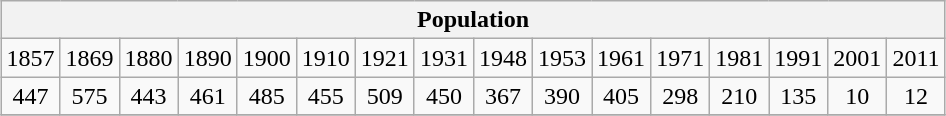<table class="wikitable" style="margin: 0.5em auto; text-align: center;">
<tr>
<th colspan="16">Population</th>
</tr>
<tr>
<td>1857</td>
<td>1869</td>
<td>1880</td>
<td>1890</td>
<td>1900</td>
<td>1910</td>
<td>1921</td>
<td>1931</td>
<td>1948</td>
<td>1953</td>
<td>1961</td>
<td>1971</td>
<td>1981</td>
<td>1991</td>
<td>2001</td>
<td>2011</td>
</tr>
<tr>
<td>447</td>
<td>575</td>
<td>443</td>
<td>461</td>
<td>485</td>
<td>455</td>
<td>509</td>
<td>450</td>
<td>367</td>
<td>390</td>
<td>405</td>
<td>298</td>
<td>210</td>
<td>135</td>
<td>10</td>
<td>12</td>
</tr>
<tr>
</tr>
</table>
